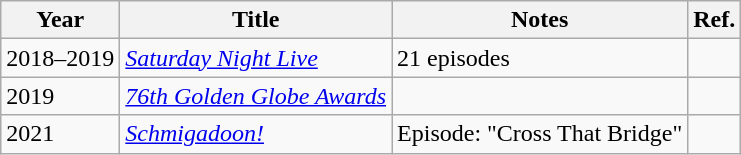<table class="wikitable">
<tr>
<th>Year</th>
<th>Title</th>
<th class="unsortable">Notes</th>
<th>Ref.</th>
</tr>
<tr>
<td>2018–2019</td>
<td><em><a href='#'>Saturday Night Live</a></em></td>
<td>21 episodes</td>
<td></td>
</tr>
<tr>
<td>2019</td>
<td><em><a href='#'>76th Golden Globe Awards</a></em></td>
<td></td>
<td></td>
</tr>
<tr>
<td>2021</td>
<td><em><a href='#'>Schmigadoon!</a></em></td>
<td>Episode: "Cross That Bridge"</td>
<td></td>
</tr>
</table>
